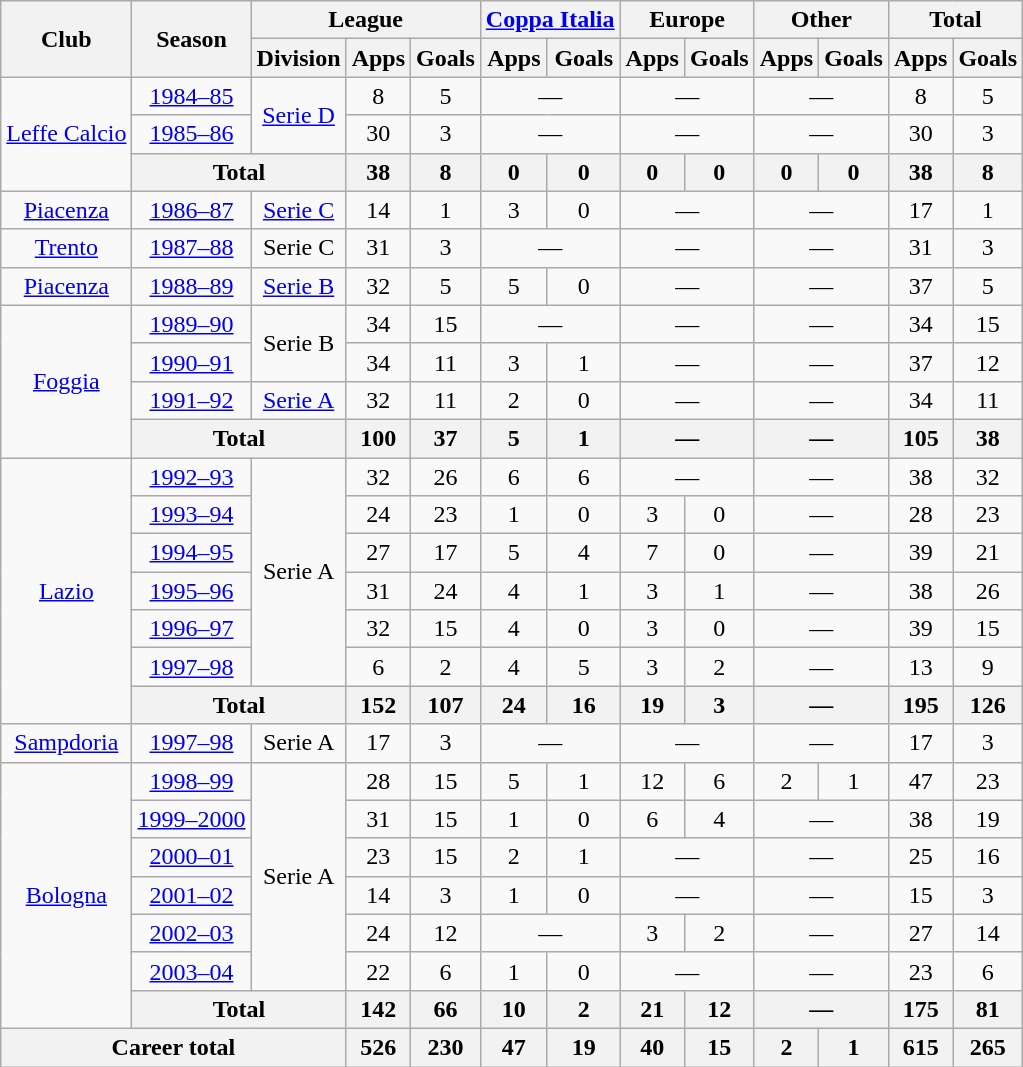<table class="wikitable" style="text-align:center">
<tr>
<th rowspan="2">Club</th>
<th rowspan="2">Season</th>
<th colspan="3">League</th>
<th colspan="2"><a href='#'>Coppa Italia</a></th>
<th colspan="2">Europe</th>
<th colspan="2">Other</th>
<th colspan="2">Total</th>
</tr>
<tr>
<th>Division</th>
<th>Apps</th>
<th>Goals</th>
<th>Apps</th>
<th>Goals</th>
<th>Apps</th>
<th>Goals</th>
<th>Apps</th>
<th>Goals</th>
<th>Apps</th>
<th>Goals</th>
</tr>
<tr>
<td rowspan="3"><a href='#'>Leffe Calcio</a></td>
<td><a href='#'>1984–85</a></td>
<td rowspan="2"><a href='#'>Serie D</a></td>
<td>8</td>
<td>5</td>
<td colspan="2">—</td>
<td colspan="2">—</td>
<td colspan="2">—</td>
<td>8</td>
<td>5</td>
</tr>
<tr>
<td><a href='#'>1985–86</a></td>
<td>30</td>
<td>3</td>
<td colspan="2">—</td>
<td colspan="2">—</td>
<td colspan="2">—</td>
<td>30</td>
<td>3</td>
</tr>
<tr>
<th colspan="2">Total</th>
<th>38</th>
<th>8</th>
<th>0</th>
<th>0</th>
<th>0</th>
<th>0</th>
<th>0</th>
<th>0</th>
<th>38</th>
<th>8</th>
</tr>
<tr>
<td><a href='#'>Piacenza</a></td>
<td><a href='#'>1986–87</a></td>
<td><a href='#'>Serie C</a></td>
<td>14</td>
<td>1</td>
<td>3</td>
<td>0</td>
<td colspan="2">—</td>
<td colspan="2">—</td>
<td>17</td>
<td>1</td>
</tr>
<tr>
<td><a href='#'>Trento</a></td>
<td><a href='#'>1987–88</a></td>
<td>Serie C</td>
<td>31</td>
<td>3</td>
<td colspan="2">—</td>
<td colspan="2">—</td>
<td colspan="2">—</td>
<td>31</td>
<td>3</td>
</tr>
<tr>
<td><a href='#'>Piacenza</a></td>
<td><a href='#'>1988–89</a></td>
<td><a href='#'>Serie B</a></td>
<td>32</td>
<td>5</td>
<td>5</td>
<td>0</td>
<td colspan="2">—</td>
<td colspan="2">—</td>
<td>37</td>
<td>5</td>
</tr>
<tr>
<td rowspan="4"><a href='#'>Foggia</a></td>
<td><a href='#'>1989–90</a></td>
<td rowspan="2">Serie B</td>
<td>34</td>
<td>15</td>
<td colspan="2">—</td>
<td colspan="2">—</td>
<td colspan="2">—</td>
<td>34</td>
<td>15</td>
</tr>
<tr>
<td><a href='#'>1990–91</a></td>
<td>34</td>
<td>11</td>
<td>3</td>
<td>1</td>
<td colspan="2">—</td>
<td colspan="2">—</td>
<td>37</td>
<td>12</td>
</tr>
<tr>
<td><a href='#'>1991–92</a></td>
<td><a href='#'>Serie A</a></td>
<td>32</td>
<td>11</td>
<td>2</td>
<td>0</td>
<td colspan="2">—</td>
<td colspan="2">—</td>
<td>34</td>
<td>11</td>
</tr>
<tr>
<th colspan="2">Total</th>
<th>100</th>
<th>37</th>
<th>5</th>
<th>1</th>
<th colspan="2">—</th>
<th colspan="2">—</th>
<th>105</th>
<th>38</th>
</tr>
<tr>
<td rowspan="7"><a href='#'>Lazio</a></td>
<td><a href='#'>1992–93</a></td>
<td rowspan="6">Serie A</td>
<td>32</td>
<td>26</td>
<td>6</td>
<td>6</td>
<td colspan="2">—</td>
<td colspan="2">—</td>
<td>38</td>
<td>32</td>
</tr>
<tr>
<td><a href='#'>1993–94</a></td>
<td>24</td>
<td>23</td>
<td>1</td>
<td>0</td>
<td>3</td>
<td>0</td>
<td colspan="2">—</td>
<td>28</td>
<td>23</td>
</tr>
<tr>
<td><a href='#'>1994–95</a></td>
<td>27</td>
<td>17</td>
<td>5</td>
<td>4</td>
<td>7</td>
<td>0</td>
<td colspan="2">—</td>
<td>39</td>
<td>21</td>
</tr>
<tr>
<td><a href='#'>1995–96</a></td>
<td>31</td>
<td>24</td>
<td>4</td>
<td>1</td>
<td>3</td>
<td>1</td>
<td colspan="2">—</td>
<td>38</td>
<td>26</td>
</tr>
<tr>
<td><a href='#'>1996–97</a></td>
<td>32</td>
<td>15</td>
<td>4</td>
<td>0</td>
<td>3</td>
<td>0</td>
<td colspan="2">—</td>
<td>39</td>
<td>15</td>
</tr>
<tr>
<td><a href='#'>1997–98</a></td>
<td>6</td>
<td>2</td>
<td>4</td>
<td>5</td>
<td>3</td>
<td>2</td>
<td colspan="2">—</td>
<td>13</td>
<td>9</td>
</tr>
<tr>
<th colspan="2">Total</th>
<th>152</th>
<th>107</th>
<th>24</th>
<th>16</th>
<th>19</th>
<th>3</th>
<th colspan="2">—</th>
<th>195</th>
<th>126</th>
</tr>
<tr>
<td><a href='#'>Sampdoria</a></td>
<td><a href='#'>1997–98</a></td>
<td>Serie A</td>
<td>17</td>
<td>3</td>
<td colspan="2">—</td>
<td colspan="2">—</td>
<td colspan="2">—</td>
<td>17</td>
<td>3</td>
</tr>
<tr>
<td rowspan="7"><a href='#'>Bologna</a></td>
<td><a href='#'>1998–99</a></td>
<td rowspan="6">Serie A</td>
<td>28</td>
<td>15</td>
<td>5</td>
<td>1</td>
<td>12</td>
<td>6</td>
<td>2</td>
<td>1</td>
<td>47</td>
<td>23</td>
</tr>
<tr>
<td><a href='#'>1999–2000</a></td>
<td>31</td>
<td>15</td>
<td>1</td>
<td>0</td>
<td>6</td>
<td>4</td>
<td colspan="2">—</td>
<td>38</td>
<td>19</td>
</tr>
<tr>
<td><a href='#'>2000–01</a></td>
<td>23</td>
<td>15</td>
<td>2</td>
<td>1</td>
<td colspan="2">—</td>
<td colspan="2">—</td>
<td>25</td>
<td>16</td>
</tr>
<tr>
<td><a href='#'>2001–02</a></td>
<td>14</td>
<td>3</td>
<td>1</td>
<td>0</td>
<td colspan="2">—</td>
<td colspan="2">—</td>
<td>15</td>
<td>3</td>
</tr>
<tr>
<td><a href='#'>2002–03</a></td>
<td>24</td>
<td>12</td>
<td colspan="2">—</td>
<td>3</td>
<td>2</td>
<td colspan="2">—</td>
<td>27</td>
<td>14</td>
</tr>
<tr>
<td><a href='#'>2003–04</a></td>
<td>22</td>
<td>6</td>
<td>1</td>
<td>0</td>
<td colspan="2">—</td>
<td colspan="2">—</td>
<td>23</td>
<td>6</td>
</tr>
<tr>
<th colspan="2">Total</th>
<th>142</th>
<th>66</th>
<th>10</th>
<th>2</th>
<th>21</th>
<th>12</th>
<th colspan="2">—</th>
<th>175</th>
<th>81</th>
</tr>
<tr>
<th colspan="3">Career total</th>
<th>526</th>
<th>230</th>
<th>47</th>
<th>19</th>
<th>40</th>
<th>15</th>
<th>2</th>
<th>1</th>
<th>615</th>
<th>265</th>
</tr>
</table>
